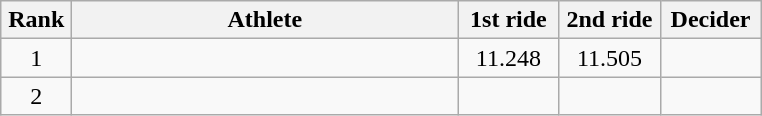<table class=wikitable style="text-align:center">
<tr>
<th width=40>Rank</th>
<th width=250>Athlete</th>
<th width=60>1st ride</th>
<th width=60>2nd ride</th>
<th width=60>Decider</th>
</tr>
<tr>
<td>1</td>
<td align=left></td>
<td>11.248</td>
<td>11.505</td>
<td></td>
</tr>
<tr>
<td>2</td>
<td align=left></td>
<td></td>
<td></td>
<td></td>
</tr>
</table>
